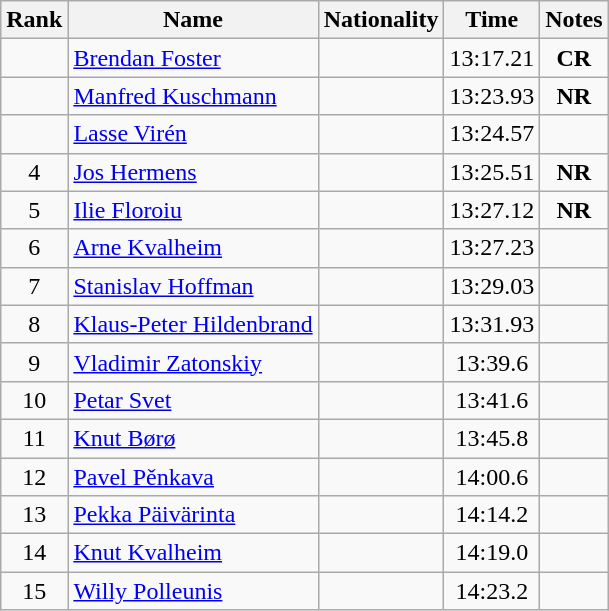<table class="wikitable sortable" style="text-align:center">
<tr>
<th>Rank</th>
<th>Name</th>
<th>Nationality</th>
<th>Time</th>
<th>Notes</th>
</tr>
<tr>
<td></td>
<td align=left><a href='#'>Brendan Foster</a></td>
<td align=left></td>
<td>13:17.21</td>
<td><strong>CR</strong></td>
</tr>
<tr>
<td></td>
<td align=left><a href='#'>Manfred Kuschmann</a></td>
<td align=left></td>
<td>13:23.93</td>
<td><strong>NR</strong></td>
</tr>
<tr>
<td></td>
<td align=left><a href='#'>Lasse Virén</a></td>
<td align=left></td>
<td>13:24.57</td>
<td></td>
</tr>
<tr>
<td>4</td>
<td align=left><a href='#'>Jos Hermens</a></td>
<td align=left></td>
<td>13:25.51</td>
<td><strong>NR</strong></td>
</tr>
<tr>
<td>5</td>
<td align=left><a href='#'>Ilie Floroiu</a></td>
<td align=left></td>
<td>13:27.12</td>
<td><strong>NR</strong></td>
</tr>
<tr>
<td>6</td>
<td align=left><a href='#'>Arne Kvalheim</a></td>
<td align=left></td>
<td>13:27.23</td>
<td></td>
</tr>
<tr>
<td>7</td>
<td align=left><a href='#'>Stanislav Hoffman</a></td>
<td align=left></td>
<td>13:29.03</td>
<td></td>
</tr>
<tr>
<td>8</td>
<td align=left><a href='#'>Klaus-Peter Hildenbrand</a></td>
<td align=left></td>
<td>13:31.93</td>
<td></td>
</tr>
<tr>
<td>9</td>
<td align=left><a href='#'>Vladimir Zatonskiy</a></td>
<td align=left></td>
<td>13:39.6</td>
<td></td>
</tr>
<tr>
<td>10</td>
<td align=left><a href='#'>Petar Svet</a></td>
<td align=left></td>
<td>13:41.6</td>
<td></td>
</tr>
<tr>
<td>11</td>
<td align=left><a href='#'>Knut Børø</a></td>
<td align=left></td>
<td>13:45.8</td>
<td></td>
</tr>
<tr>
<td>12</td>
<td align=left><a href='#'>Pavel Pěnkava</a></td>
<td align=left></td>
<td>14:00.6</td>
<td></td>
</tr>
<tr>
<td>13</td>
<td align=left><a href='#'>Pekka Päivärinta</a></td>
<td align=left></td>
<td>14:14.2</td>
<td></td>
</tr>
<tr>
<td>14</td>
<td align=left><a href='#'>Knut Kvalheim</a></td>
<td align=left></td>
<td>14:19.0</td>
<td></td>
</tr>
<tr>
<td>15</td>
<td align=left><a href='#'>Willy Polleunis</a></td>
<td align=left></td>
<td>14:23.2</td>
<td></td>
</tr>
</table>
